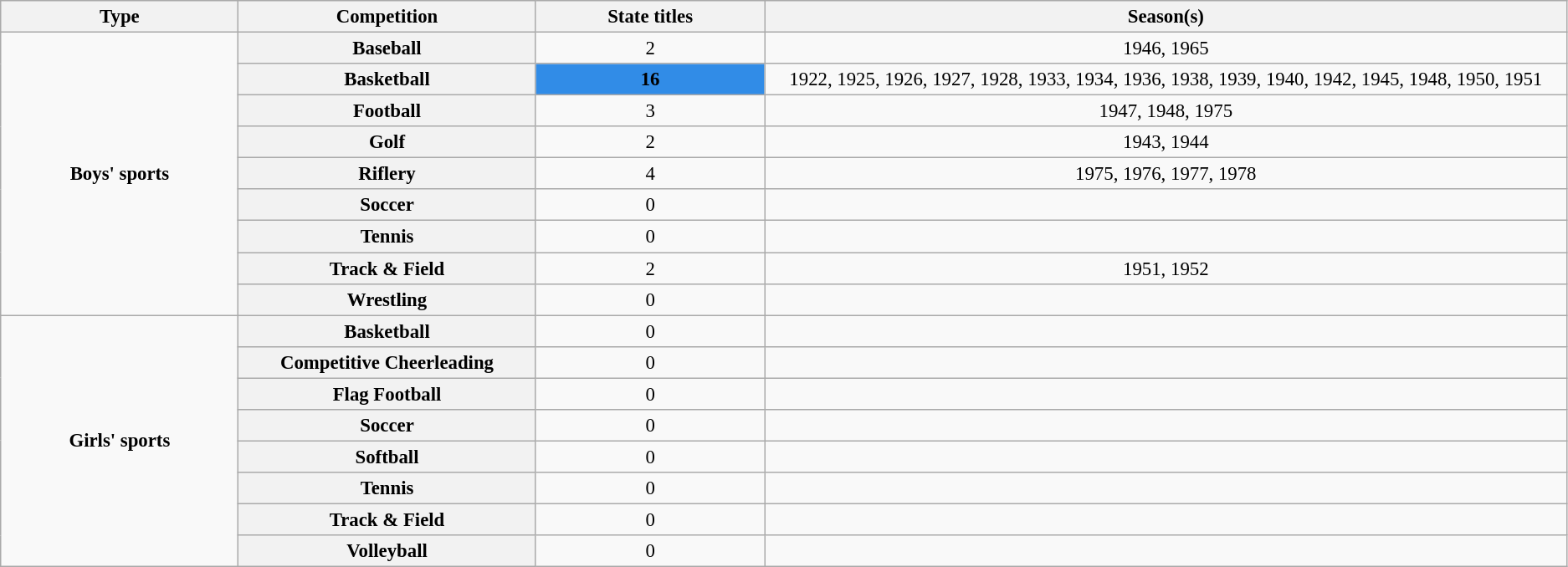<table class="wikitable plainrowheaders" style="font-size:95%; text-align:center;">
<tr>
<th style="width: .25%;">Type</th>
<th style="width: .25%;">Competition</th>
<th style="width: .25%;">State titles</th>
<th style="width: 1%;">Season(s)</th>
</tr>
<tr>
<td rowspan="9"><strong>Boys' sports</strong></td>
<th scope=col>Baseball</th>
<td style="text-align:center;">2</td>
<td>1946, 1965</td>
</tr>
<tr>
<th scope=col>Basketball</th>
<td style="background:#318ce7; text-align:center;"><strong>16</strong></td>
<td>1922, 1925, 1926, 1927, 1928, 1933, 1934, 1936, 1938, 1939, 1940, 1942, 1945, 1948, 1950, 1951</td>
</tr>
<tr>
<th scope="col">Football</th>
<td style="text-align:center;">3</td>
<td>1947, 1948, 1975</td>
</tr>
<tr>
<th scope="col">Golf</th>
<td style="text-align:center;">2</td>
<td>1943, 1944</td>
</tr>
<tr>
<th>Riflery</th>
<td>4</td>
<td style="text-align: center;">1975, 1976, 1977, 1978</td>
</tr>
<tr>
<th scope="col">Soccer</th>
<td style=" text-align:center;">0</td>
<td></td>
</tr>
<tr>
<th scope="col">Tennis</th>
<td style="text-align:center;">0</td>
<td></td>
</tr>
<tr>
<th scope="col">Track & Field</th>
<td style="text-align:center;">2</td>
<td>1951, 1952</td>
</tr>
<tr>
<th scope=col>Wrestling</th>
<td style="text-align:center;">0</td>
<td></td>
</tr>
<tr>
<td rowspan="8"><strong>Girls' sports</strong></td>
<th>Basketball</th>
<td>0</td>
<td></td>
</tr>
<tr>
<th>Competitive Cheerleading</th>
<td style="text-align:center;">0</td>
<td></td>
</tr>
<tr>
<th>Flag Football</th>
<td style="text-align:center;">0</td>
<td></td>
</tr>
<tr>
<th>Soccer</th>
<td style="text-align:center;">0</td>
<td></td>
</tr>
<tr>
<th>Softball</th>
<td style="text-align:center;">0</td>
<td></td>
</tr>
<tr>
<th>Tennis</th>
<td style="text-align:center;">0</td>
<td></td>
</tr>
<tr>
<th style="text-align:center;">Track & Field</th>
<td>0</td>
<td></td>
</tr>
<tr>
<th style="text-align:center;">Volleyball</th>
<td>0</td>
<td></td>
</tr>
</table>
